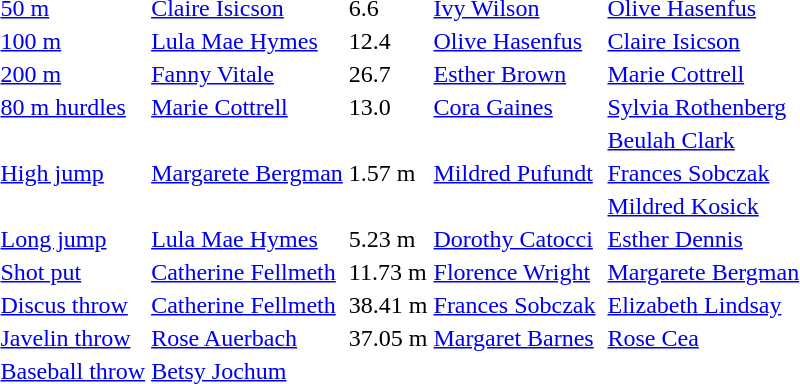<table>
<tr>
<td><a href='#'>50 m</a></td>
<td><a href='#'>Claire Isicson</a></td>
<td>6.6</td>
<td><a href='#'>Ivy Wilson</a></td>
<td></td>
<td><a href='#'>Olive Hasenfus</a></td>
<td></td>
</tr>
<tr>
<td><a href='#'>100 m</a></td>
<td><a href='#'>Lula Mae Hymes</a></td>
<td>12.4</td>
<td><a href='#'>Olive Hasenfus</a></td>
<td></td>
<td><a href='#'>Claire Isicson</a></td>
<td></td>
</tr>
<tr>
<td><a href='#'>200 m</a></td>
<td><a href='#'>Fanny Vitale</a></td>
<td>26.7</td>
<td><a href='#'>Esther Brown</a></td>
<td></td>
<td><a href='#'>Marie Cottrell</a></td>
<td></td>
</tr>
<tr>
<td><a href='#'>80 m hurdles</a></td>
<td><a href='#'>Marie Cottrell</a></td>
<td>13.0</td>
<td><a href='#'>Cora Gaines</a></td>
<td></td>
<td><a href='#'>Sylvia Rothenberg</a></td>
<td></td>
</tr>
<tr>
<td rowspan=3><a href='#'>High jump</a></td>
<td rowspan=3><a href='#'>Margarete Bergman</a></td>
<td rowspan=3>1.57 m</td>
<td rowspan=3><a href='#'>Mildred Pufundt</a></td>
<td rowspan=3></td>
<td><a href='#'>Beulah Clark</a></td>
<td rowspan=3></td>
</tr>
<tr>
<td><a href='#'>Frances Sobczak</a></td>
</tr>
<tr>
<td rowspan=1><a href='#'>Mildred Kosick</a></td>
</tr>
<tr>
<td><a href='#'>Long jump</a></td>
<td><a href='#'>Lula Mae Hymes</a></td>
<td>5.23 m</td>
<td><a href='#'>Dorothy Catocci</a></td>
<td></td>
<td><a href='#'>Esther Dennis</a></td>
<td></td>
</tr>
<tr>
<td><a href='#'>Shot put</a></td>
<td><a href='#'>Catherine Fellmeth</a></td>
<td>11.73 m</td>
<td><a href='#'>Florence Wright</a></td>
<td></td>
<td><a href='#'>Margarete Bergman</a></td>
<td></td>
</tr>
<tr>
<td><a href='#'>Discus throw</a></td>
<td><a href='#'>Catherine Fellmeth</a></td>
<td>38.41 m</td>
<td><a href='#'>Frances Sobczak</a></td>
<td></td>
<td><a href='#'>Elizabeth Lindsay</a></td>
<td></td>
</tr>
<tr>
<td><a href='#'>Javelin throw</a></td>
<td><a href='#'>Rose Auerbach</a></td>
<td>37.05 m</td>
<td><a href='#'>Margaret Barnes</a></td>
<td></td>
<td><a href='#'>Rose Cea</a></td>
<td></td>
</tr>
<tr>
<td><a href='#'>Baseball throw</a></td>
<td><a href='#'>Betsy Jochum</a></td>
<td></td>
<td></td>
<td></td>
<td></td>
<td></td>
</tr>
</table>
